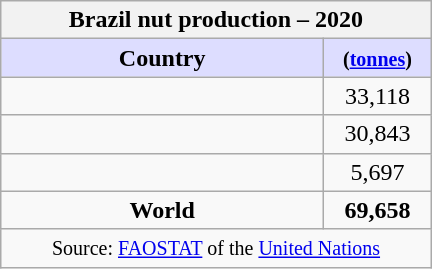<table class="wikitable floatright" style="width:18em; text-align:center;">
<tr>
<th colspan=2>Brazil nut production – 2020</th>
</tr>
<tr>
<th style="background:#ddf; width:75%;">Country</th>
<th style="background:#ddf; width:25%;"><small>(<a href='#'>tonnes</a>)</small></th>
</tr>
<tr>
<td></td>
<td>33,118</td>
</tr>
<tr>
<td></td>
<td>30,843</td>
</tr>
<tr>
<td></td>
<td>5,697</td>
</tr>
<tr>
<td><strong>World</strong></td>
<td><strong>69,658</strong></td>
</tr>
<tr>
<td colspan=2><small>Source: <a href='#'>FAOSTAT</a> of the <a href='#'>United Nations</a></small></td>
</tr>
</table>
